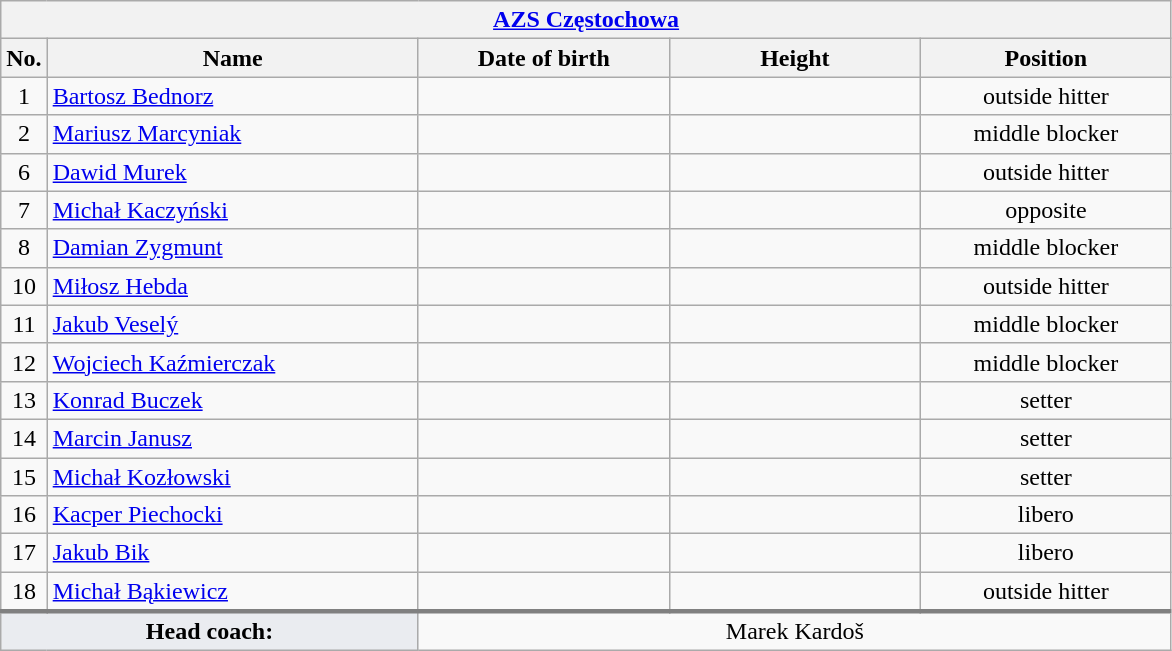<table class="wikitable collapsible collapsed" style="font-size:100%; text-align:center">
<tr>
<th colspan=5 style="width:30em"><a href='#'>AZS Częstochowa</a></th>
</tr>
<tr>
<th>No.</th>
<th style="width:15em">Name</th>
<th style="width:10em">Date of birth</th>
<th style="width:10em">Height</th>
<th style="width:10em">Position</th>
</tr>
<tr>
<td>1</td>
<td align=left> <a href='#'>Bartosz Bednorz</a></td>
<td align=right></td>
<td></td>
<td>outside hitter</td>
</tr>
<tr>
<td>2</td>
<td align=left> <a href='#'>Mariusz Marcyniak</a></td>
<td align=right></td>
<td></td>
<td>middle blocker</td>
</tr>
<tr>
<td>6</td>
<td align=left> <a href='#'>Dawid Murek</a></td>
<td align=right></td>
<td></td>
<td>outside hitter</td>
</tr>
<tr>
<td>7</td>
<td align=left> <a href='#'>Michał Kaczyński</a></td>
<td align=right></td>
<td></td>
<td>opposite</td>
</tr>
<tr>
<td>8</td>
<td align=left> <a href='#'>Damian Zygmunt</a></td>
<td align=right></td>
<td></td>
<td>middle blocker</td>
</tr>
<tr>
<td>10</td>
<td align=left> <a href='#'>Miłosz Hebda</a></td>
<td align=right></td>
<td></td>
<td>outside hitter</td>
</tr>
<tr>
<td>11</td>
<td align=left> <a href='#'>Jakub Veselý</a></td>
<td align=right></td>
<td></td>
<td>middle blocker</td>
</tr>
<tr>
<td>12</td>
<td align=left> <a href='#'>Wojciech Kaźmierczak</a></td>
<td align=right></td>
<td></td>
<td>middle blocker</td>
</tr>
<tr>
<td>13</td>
<td align=left> <a href='#'>Konrad Buczek</a></td>
<td align=right></td>
<td></td>
<td>setter</td>
</tr>
<tr>
<td>14</td>
<td align=left> <a href='#'>Marcin Janusz</a></td>
<td align=right></td>
<td></td>
<td>setter</td>
</tr>
<tr>
<td>15</td>
<td align=left> <a href='#'>Michał Kozłowski</a></td>
<td align=right></td>
<td></td>
<td>setter</td>
</tr>
<tr>
<td>16</td>
<td align=left> <a href='#'>Kacper Piechocki</a></td>
<td align=right></td>
<td></td>
<td>libero</td>
</tr>
<tr>
<td>17</td>
<td align=left> <a href='#'>Jakub Bik</a></td>
<td align=right></td>
<td></td>
<td>libero</td>
</tr>
<tr>
<td>18</td>
<td align=left> <a href='#'>Michał Bąkiewicz</a></td>
<td align=right></td>
<td></td>
<td>outside hitter</td>
</tr>
<tr style="border-top: 3px solid grey">
<td colspan=2 style="background:#EAECF0"><strong>Head coach:</strong></td>
<td colspan=3> Marek Kardoš</td>
</tr>
</table>
